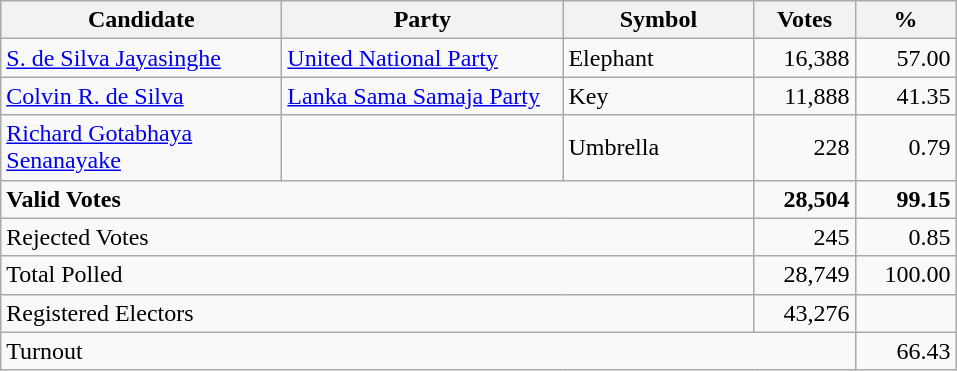<table class="wikitable" border="1" style="text-align:right;">
<tr>
<th align=left width="180">Candidate</th>
<th align=left width="180">Party</th>
<th align=left width="120">Symbol</th>
<th align=left width="60">Votes</th>
<th align=left width="60">%</th>
</tr>
<tr>
<td align=left><a href='#'>S. de Silva Jayasinghe</a></td>
<td align=left><a href='#'>United National Party</a></td>
<td align=left>Elephant</td>
<td>16,388</td>
<td>57.00</td>
</tr>
<tr>
<td align=left><a href='#'>Colvin R. de Silva</a></td>
<td align=left><a href='#'>Lanka Sama Samaja Party</a></td>
<td align=left>Key</td>
<td>11,888</td>
<td>41.35</td>
</tr>
<tr>
<td align=left><a href='#'>Richard Gotabhaya Senanayake</a></td>
<td></td>
<td align=left>Umbrella</td>
<td>228</td>
<td>0.79</td>
</tr>
<tr>
<td align=left colspan=3><strong>Valid Votes</strong></td>
<td><strong>28,504</strong></td>
<td><strong>99.15</strong></td>
</tr>
<tr>
<td align=left colspan=3>Rejected Votes</td>
<td>245</td>
<td>0.85</td>
</tr>
<tr>
<td align=left colspan=3>Total Polled</td>
<td>28,749</td>
<td>100.00</td>
</tr>
<tr>
<td align=left colspan=3>Registered Electors</td>
<td>43,276</td>
<td></td>
</tr>
<tr>
<td align=left colspan=4>Turnout</td>
<td>66.43</td>
</tr>
</table>
